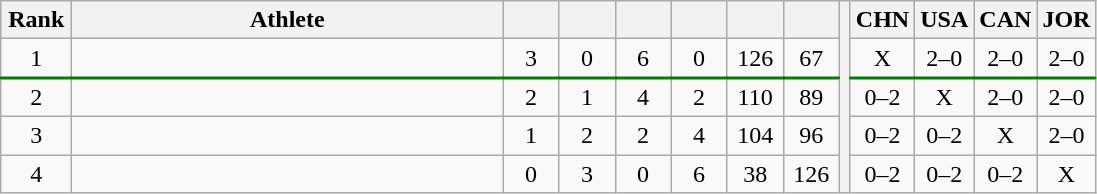<table class="wikitable" style="text-align:center">
<tr>
<th width=40>Rank</th>
<th width=280>Athlete</th>
<th width=30></th>
<th width=30></th>
<th width=30></th>
<th width=30></th>
<th width=30></th>
<th width=30></th>
<th rowspan=5></th>
<th width=30>CHN</th>
<th width=30>USA</th>
<th width=30>CAN</th>
<th width=30>JOR</th>
</tr>
<tr style="border-bottom:2px solid green;">
<td>1</td>
<td align=left></td>
<td>3</td>
<td>0</td>
<td>6</td>
<td>0</td>
<td>126</td>
<td>67</td>
<td>X</td>
<td>2–0</td>
<td>2–0</td>
<td>2–0</td>
</tr>
<tr>
<td>2</td>
<td align=left></td>
<td>2</td>
<td>1</td>
<td>4</td>
<td>2</td>
<td>110</td>
<td>89</td>
<td>0–2</td>
<td>X</td>
<td>2–0</td>
<td>2–0</td>
</tr>
<tr>
<td>3</td>
<td align=left></td>
<td>1</td>
<td>2</td>
<td>2</td>
<td>4</td>
<td>104</td>
<td>96</td>
<td>0–2</td>
<td>0–2</td>
<td>X</td>
<td>2–0</td>
</tr>
<tr>
<td>4</td>
<td align=left></td>
<td>0</td>
<td>3</td>
<td>0</td>
<td>6</td>
<td>38</td>
<td>126</td>
<td>0–2</td>
<td>0–2</td>
<td>0–2</td>
<td>X</td>
</tr>
</table>
